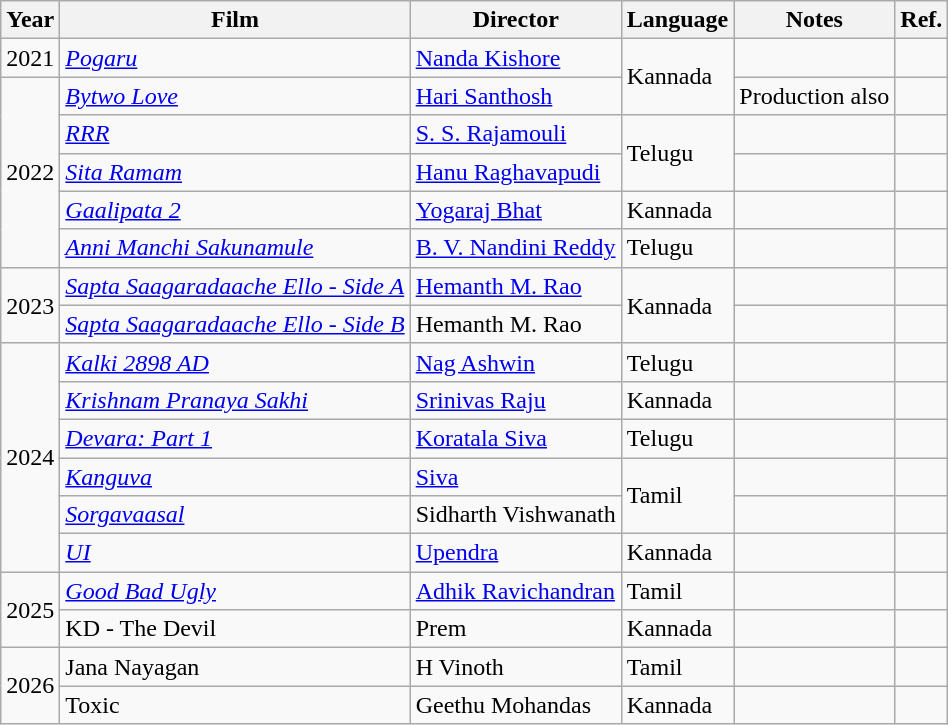<table class="wikitable sortable">
<tr>
<th>Year</th>
<th>Film</th>
<th>Director</th>
<th>Language</th>
<th>Notes</th>
<th>Ref.</th>
</tr>
<tr>
<td>2021</td>
<td><em><a href='#'>Pogaru</a></em></td>
<td><a href='#'>Nanda Kishore</a></td>
<td rowspan="2">Kannada</td>
<td></td>
<td></td>
</tr>
<tr>
<td rowspan="5">2022</td>
<td><em><a href='#'>Bytwo Love</a></em></td>
<td><a href='#'>Hari Santhosh</a></td>
<td>Production also</td>
<td></td>
</tr>
<tr>
<td><em><a href='#'>RRR</a></em></td>
<td><a href='#'>S. S. Rajamouli</a></td>
<td rowspan="2">Telugu</td>
<td></td>
<td></td>
</tr>
<tr>
<td><em><a href='#'>Sita Ramam</a></em></td>
<td><a href='#'>Hanu Raghavapudi</a></td>
<td></td>
<td></td>
</tr>
<tr>
<td><em><a href='#'>Gaalipata 2</a></em></td>
<td><a href='#'>Yogaraj Bhat</a></td>
<td>Kannada</td>
<td></td>
<td></td>
</tr>
<tr>
<td><em><a href='#'>Anni Manchi Sakunamule</a></em></td>
<td><a href='#'>B. V. Nandini Reddy</a></td>
<td>Telugu</td>
<td></td>
<td></td>
</tr>
<tr>
<td rowspan="2">2023</td>
<td><em><a href='#'>Sapta Saagaradaache Ello - Side A</a></em></td>
<td><a href='#'>Hemanth M. Rao</a></td>
<td rowspan="2">Kannada</td>
<td></td>
<td></td>
</tr>
<tr>
<td><em><a href='#'>Sapta Saagaradaache Ello - Side B</a></em></td>
<td>Hemanth M. Rao</td>
<td></td>
<td></td>
</tr>
<tr>
<td rowspan="6">2024</td>
<td><em><a href='#'>Kalki 2898 AD</a></em></td>
<td><a href='#'>Nag Ashwin</a></td>
<td>Telugu</td>
<td></td>
<td></td>
</tr>
<tr>
<td><em><a href='#'>Krishnam Pranaya Sakhi</a></em></td>
<td><a href='#'>Srinivas Raju</a></td>
<td>Kannada</td>
<td></td>
<td></td>
</tr>
<tr>
<td><em><a href='#'>Devara: Part 1</a></em></td>
<td><a href='#'>Koratala Siva</a></td>
<td>Telugu</td>
<td></td>
<td></td>
</tr>
<tr>
<td><em><a href='#'>Kanguva</a></em></td>
<td><a href='#'>Siva</a></td>
<td rowspan="2">Tamil</td>
<td></td>
<td></td>
</tr>
<tr>
<td><em><a href='#'>Sorgavaasal</a></em></td>
<td>Sidharth Vishwanath</td>
<td></td>
<td></td>
</tr>
<tr>
<td><em><a href='#'>UI</a></em></td>
<td><a href='#'>Upendra</a></td>
<td>Kannada</td>
<td></td>
<td></td>
</tr>
<tr>
<td rowspan="2">2025</td>
<td><em><a href='#'>Good Bad Ugly</a></em></td>
<td><a href='#'>Adhik Ravichandran</a></td>
<td>Tamil</td>
<td></td>
<td></td>
</tr>
<tr>
<td>KD - The Devil</td>
<td>Prem</td>
<td>Kannada</td>
<td></td>
<td></td>
</tr>
<tr>
<td rowspan="2">2026</td>
<td>Jana Nayagan</td>
<td>H Vinoth</td>
<td>Tamil</td>
<td></td>
<td></td>
</tr>
<tr>
<td>Toxic</td>
<td>Geethu Mohandas</td>
<td>Kannada</td>
<td></td>
<td></td>
</tr>
</table>
